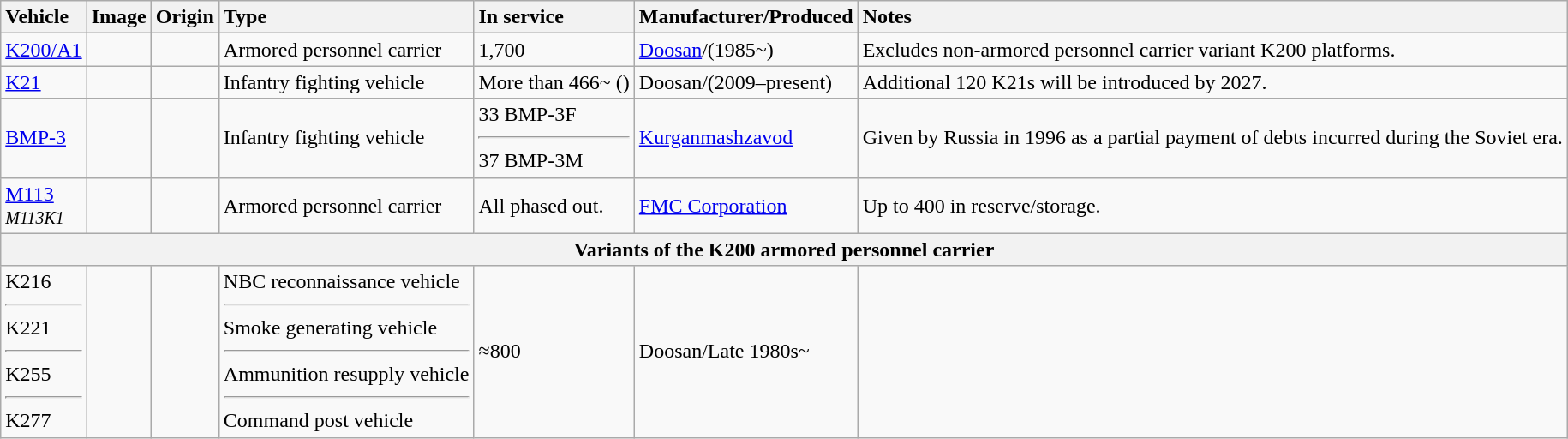<table class="wikitable sortable">
<tr>
<th style="text-align:left;">Vehicle</th>
<th>Image</th>
<th>Origin</th>
<th style="text-align:left;">Type</th>
<th style="text-align:left;">In service</th>
<th style="text-align:left;">Manufacturer/Produced</th>
<th style="text-align:left;">Notes</th>
</tr>
<tr>
<td><a href='#'>K200/A1</a></td>
<td></td>
<td></td>
<td>Armored personnel carrier</td>
<td>1,700</td>
<td><a href='#'>Doosan</a>/(1985~)</td>
<td>Excludes non-armored personnel carrier variant K200 platforms.</td>
</tr>
<tr>
<td><a href='#'>K21</a></td>
<td></td>
<td></td>
<td>Infantry fighting vehicle</td>
<td>More than 466~ () </td>
<td>Doosan/(2009–present)</td>
<td>Additional 120 K21s will be introduced by 2027.</td>
</tr>
<tr>
<td><a href='#'>BMP-3</a></td>
<td></td>
<td></td>
<td>Infantry fighting vehicle</td>
<td>33 BMP-3F<hr>37 BMP-3M</td>
<td><a href='#'>Kurganmashzavod</a></td>
<td>Given by Russia in 1996 as a partial payment of debts incurred during the Soviet era.</td>
</tr>
<tr>
<td><a href='#'>M113</a><br><small><em>M113K1</em></small></td>
<td></td>
<td></td>
<td>Armored personnel carrier</td>
<td>All phased out.</td>
<td><a href='#'>FMC Corporation</a></td>
<td>Up to 400 in reserve/storage.</td>
</tr>
<tr>
<th colspan="7" style="align: center;">Variants of the K200 armored personnel carrier</th>
</tr>
<tr>
<td>K216<hr>K221<hr>K255<hr>K277</td>
<td></td>
<td></td>
<td>NBC reconnaissance vehicle<hr>Smoke generating vehicle <hr> Ammunition resupply vehicle<hr> Command post vehicle</td>
<td>≈800</td>
<td>Doosan/Late 1980s~</td>
<td></td>
</tr>
</table>
